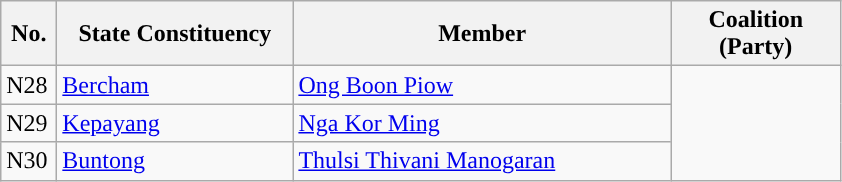<table class="wikitable">
<tr>
<th width="30">No.</th>
<th width="150">State Constituency</th>
<th width="245">Member</th>
<th width="105">Coalition (Party)</th>
</tr>
<tr>
<td>N28</td>
<td><a href='#'>Bercham</a></td>
<td><a href='#'>Ong Boon Piow</a></td>
<td rowspan="3"></td>
</tr>
<tr>
<td>N29</td>
<td><a href='#'>Kepayang</a></td>
<td><a href='#'>Nga Kor Ming</a></td>
</tr>
<tr>
<td>N30</td>
<td><a href='#'>Buntong</a></td>
<td><a href='#'>Thulsi Thivani Manogaran</a></td>
</tr>
</table>
